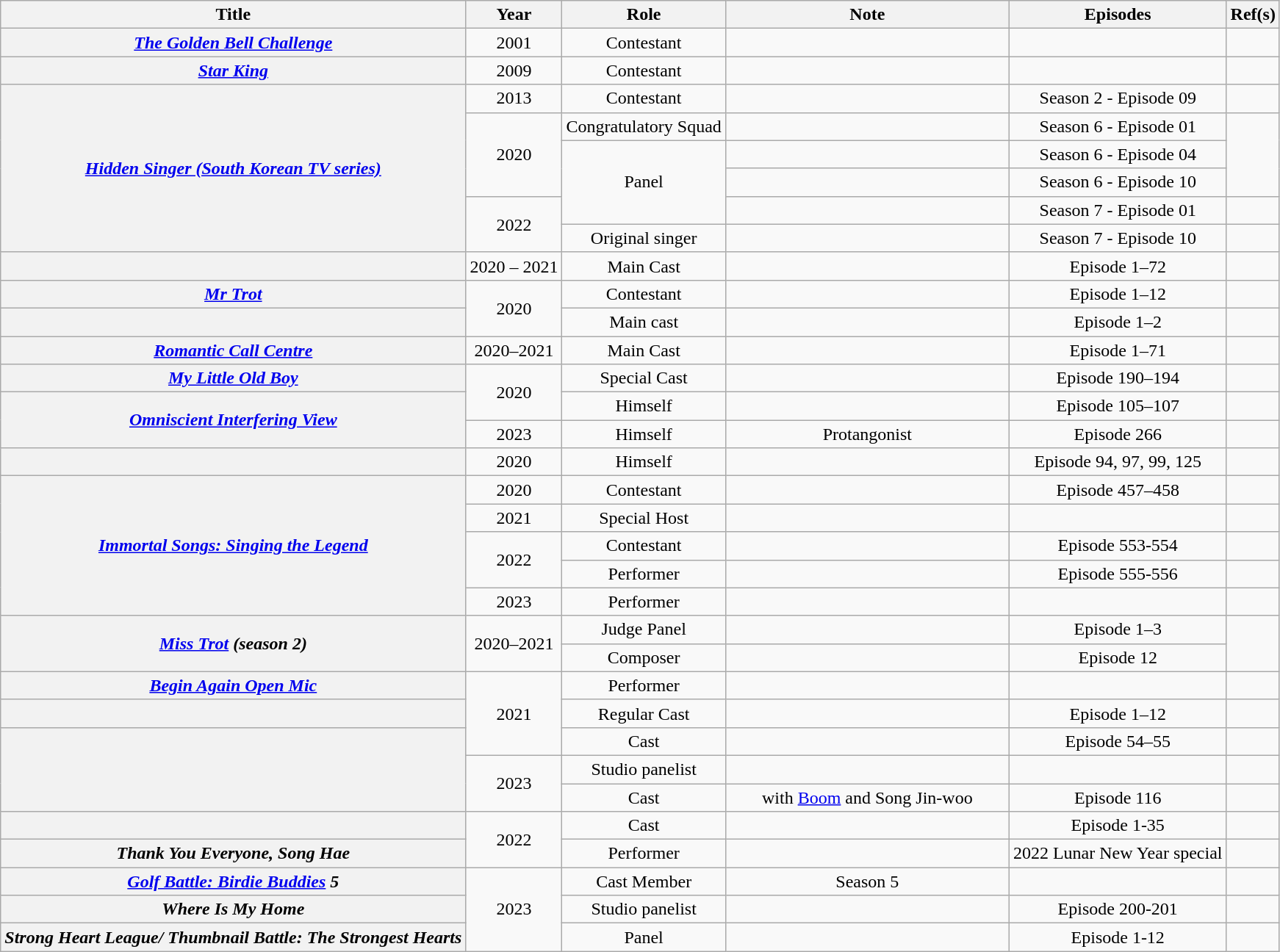<table class="wikitable sortable plainrowheaders" style="text-align:center;" border="1">
<tr>
<th scope="col">Title</th>
<th scope="col">Year</th>
<th scope="col">Role</th>
<th scope="col" width="250">Note</th>
<th scope="col">Episodes</th>
<th scope="col">Ref(s)</th>
</tr>
<tr>
<th scope="row"><em><a href='#'>The Golden Bell Challenge</a></em></th>
<td>2001</td>
<td>Contestant</td>
<td></td>
<td></td>
<td></td>
</tr>
<tr>
<th scope="row"><em><a href='#'>Star King</a></em></th>
<td>2009</td>
<td>Contestant</td>
<td></td>
<td></td>
<td></td>
</tr>
<tr>
<th rowspan="6" scope="row"><em><a href='#'>Hidden Singer (South Korean TV series)</a></em></th>
<td>2013</td>
<td>Contestant</td>
<td></td>
<td>Season 2 - Episode 09</td>
<td></td>
</tr>
<tr>
<td rowspan="3">2020</td>
<td>Congratulatory Squad</td>
<td></td>
<td>Season 6 - Episode 01</td>
<td rowspan="3"></td>
</tr>
<tr>
<td rowspan="3">Panel</td>
<td></td>
<td>Season 6 - Episode 04</td>
</tr>
<tr>
<td></td>
<td>Season 6 - Episode 10</td>
</tr>
<tr>
<td rowspan="2">2022</td>
<td></td>
<td>Season 7 - Episode 01</td>
<td></td>
</tr>
<tr>
<td>Original singer</td>
<td></td>
<td>Season 7 - Episode 10</td>
<td></td>
</tr>
<tr>
<th scope=row><em></em></th>
<td style="text-align:center;">2020 – 2021</td>
<td>Main Cast</td>
<td></td>
<td>Episode 1–72</td>
<td></td>
</tr>
<tr>
<th scope="row"><em><a href='#'>Mr Trot</a></em></th>
<td rowspan="2" style="text-align:center;">2020</td>
<td>Contestant</td>
<td></td>
<td>Episode 1–12</td>
<td></td>
</tr>
<tr>
<th scope="row"><em></em></th>
<td>Main cast</td>
<td></td>
<td>Episode 1–2</td>
<td></td>
</tr>
<tr>
<th scope="row"><em><a href='#'>Romantic Call Centre</a></em></th>
<td>2020–2021</td>
<td>Main Cast</td>
<td></td>
<td>Episode 1–71</td>
<td></td>
</tr>
<tr>
<th scope="row"><em><a href='#'>My Little Old Boy</a></em></th>
<td rowspan="2">2020</td>
<td>Special Cast</td>
<td></td>
<td>Episode 190–194</td>
<td></td>
</tr>
<tr>
<th rowspan="2" scope="row"><em><a href='#'>Omniscient Interfering View</a></em></th>
<td>Himself</td>
<td></td>
<td>Episode 105–107</td>
<td></td>
</tr>
<tr>
<td>2023</td>
<td>Himself</td>
<td>Protangonist</td>
<td>Episode 266</td>
<td></td>
</tr>
<tr>
<th scope="row"><em></em></th>
<td>2020</td>
<td>Himself</td>
<td></td>
<td>Episode 94, 97, 99, 125</td>
<td></td>
</tr>
<tr>
<th rowspan="5" scope="row"><em><a href='#'>Immortal Songs: Singing the Legend</a></em></th>
<td>2020</td>
<td>Contestant</td>
<td></td>
<td>Episode 457–458</td>
<td></td>
</tr>
<tr>
<td>2021</td>
<td>Special Host</td>
<td></td>
<td></td>
<td></td>
</tr>
<tr>
<td rowspan="2">2022</td>
<td>Contestant</td>
<td></td>
<td>Episode 553-554</td>
<td></td>
</tr>
<tr>
<td>Performer</td>
<td></td>
<td>Episode 555-556</td>
<td></td>
</tr>
<tr>
<td>2023</td>
<td>Performer</td>
<td></td>
<td></td>
<td></td>
</tr>
<tr>
<th scope="row" rowspan="2"><em><a href='#'>Miss Trot</a> (season 2)</em></th>
<td rowspan="2">2020–2021</td>
<td>Judge Panel</td>
<td></td>
<td>Episode 1–3</td>
<td rowspan="2"></td>
</tr>
<tr>
<td>Composer</td>
<td></td>
<td>Episode 12</td>
</tr>
<tr>
<th scope=row><em><a href='#'>Begin Again Open Mic</a></em></th>
<td rowspan="3">2021</td>
<td>Performer</td>
<td></td>
<td></td>
<td></td>
</tr>
<tr>
<th scope="row"><em></em></th>
<td>Regular Cast</td>
<td></td>
<td>Episode 1–12</td>
<td></td>
</tr>
<tr>
<th rowspan="3" scope="row"><em></em></th>
<td>Cast</td>
<td></td>
<td>Episode 54–55</td>
<td></td>
</tr>
<tr>
<td rowspan="2">2023</td>
<td>Studio panelist</td>
<td></td>
<td></td>
<td></td>
</tr>
<tr>
<td>Cast</td>
<td>with <a href='#'>Boom</a> and Song Jin-woo</td>
<td>Episode 116</td>
<td></td>
</tr>
<tr>
<th scope="row"><em></em></th>
<td rowspan="2">2022</td>
<td>Cast</td>
<td></td>
<td>Episode 1-35</td>
<td></td>
</tr>
<tr>
<th scope="row"><em>Thank You Everyone, Song Hae</em></th>
<td>Performer</td>
<td></td>
<td>2022 Lunar New Year special</td>
<td></td>
</tr>
<tr>
<th scope="row"><em><a href='#'>Golf Battle: Birdie Buddies</a> 5</em></th>
<td rowspan="3">2023</td>
<td>Cast Member</td>
<td>Season 5</td>
<td></td>
<td></td>
</tr>
<tr>
<th scope="row"><em>Where Is My Home</em></th>
<td>Studio panelist</td>
<td></td>
<td>Episode 200-201</td>
<td></td>
</tr>
<tr>
<th scope="row"><em>Strong Heart League/ Thumbnail Battle: The Strongest Hearts</em></th>
<td>Panel</td>
<td></td>
<td>Episode 1-12</td>
<td></td>
</tr>
</table>
